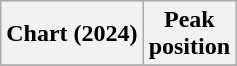<table class="wikitable plainrowheaders" style="text-align:center">
<tr>
<th scope="col">Chart (2024)</th>
<th scope="col">Peak<br>position</th>
</tr>
<tr>
</tr>
</table>
